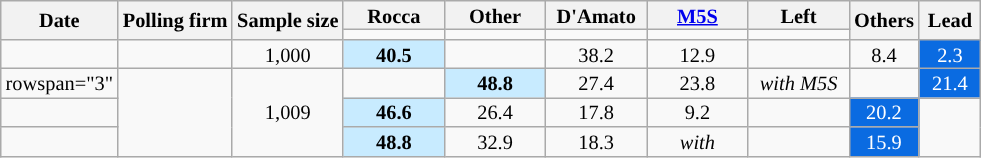<table class=wikitable style="text-align:center;font-size:85%;line-height:13px">
<tr>
<th rowspan="2">Date</th>
<th rowspan="2">Polling firm</th>
<th rowspan="2">Sample size</th>
<th style="width:61px;">Rocca</th>
<th style="width:61px;">Other </th>
<th style="width:61px;">D'Amato</th>
<th style="width:61px;"><a href='#'>M5S</a></th>
<th style="width:61px;">Left</th>
<th rowspan="2" style="width:35px;">Others</th>
<th rowspan="2" style="width:35px;">Lead</th>
</tr>
<tr>
<td></td>
<td></td>
<td></td>
<td></td>
<td></td>
</tr>
<tr>
<td></td>
<td></td>
<td>1,000</td>
<td style="background:#C8EBFF"><strong>40.5</strong></td>
<td></td>
<td>38.2</td>
<td>12.9</td>
<td></td>
<td>8.4</td>
<td style="background:#0A6BE1; color:white;">2.3</td>
</tr>
<tr>
<td>rowspan="3" </td>
<td rowspan="3"></td>
<td rowspan="3">1,009</td>
<td></td>
<td style="background:#C8EBFF"><strong>48.8</strong></td>
<td>27.4</td>
<td>23.8</td>
<td><em>with M5S</em></td>
<td></td>
<td style="background:#0A6BE1; color:white;">21.4</td>
</tr>
<tr>
<td></td>
<td style="background:#C8EBFF"><strong>46.6</strong></td>
<td>26.4</td>
<td>17.8</td>
<td>9.2</td>
<td></td>
<td style="background:#0A6BE1; color:white;">20.2</td>
</tr>
<tr>
<td></td>
<td style="background:#C8EBFF"><strong>48.8</strong></td>
<td>32.9</td>
<td>18.3</td>
<td><em>with </em></td>
<td></td>
<td style="background:#0A6BE1; color:white;">15.9</td>
</tr>
</table>
